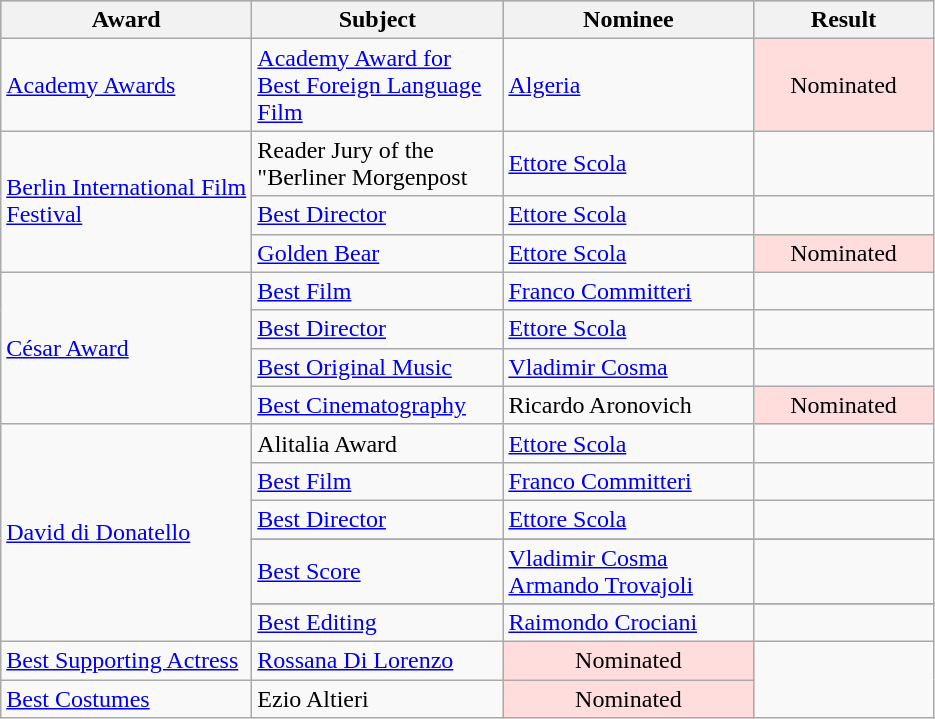<table class="wikitable">
<tr style="background:#b0c4de; text-align:center;">
<th style="width:10em;">Award</th>
<th style="width:10em;">Subject</th>
<th style="width:10em;">Nominee</th>
<th style="width:7em;">Result</th>
</tr>
<tr>
<td rowspan=1><a href='#'>Academy Awards</a></td>
<td><a href='#'>Academy Award for Best Foreign Language Film</a></td>
<td><a href='#'>Algeria</a></td>
<td rowspan="1" style="background: #FDD; color: black; vertical-align: middle; text-align: center;">Nominated</td>
</tr>
<tr>
<td rowspan=3><a href='#'>Berlin International Film Festival</a></td>
<td>Reader Jury of the "Berliner Morgenpost</td>
<td><a href='#'>Ettore Scola</a></td>
<td></td>
</tr>
<tr>
<td><a href='#'>Best Director</a></td>
<td><a href='#'>Ettore Scola</a></td>
<td></td>
</tr>
<tr>
<td colspan=1><a href='#'>Golden Bear</a></td>
<td><a href='#'>Ettore Scola</a></td>
<td rowspan="1" style="background: #FDD; color: black; vertical-align: middle; text-align: center;">Nominated</td>
</tr>
<tr>
<td rowspan=4><a href='#'>César Award</a></td>
<td><a href='#'>Best Film</a></td>
<td><a href='#'>Franco Committeri</a></td>
<td></td>
</tr>
<tr>
<td><a href='#'>Best Director</a></td>
<td><a href='#'>Ettore Scola</a></td>
<td></td>
</tr>
<tr>
<td><a href='#'>Best Original Music</a></td>
<td><a href='#'>Vladimir Cosma</a></td>
<td></td>
</tr>
<tr>
<td colspan=1><a href='#'>Best Cinematography</a></td>
<td>Ricardo Aronovich</td>
<td rowspan="1" style="background: #FDD; color: black; vertical-align: middle; text-align: center;">Nominated</td>
</tr>
<tr>
<td rowspan=7><a href='#'>David di Donatello</a></td>
<td>Alitalia Award</td>
<td><a href='#'>Ettore Scola</a></td>
<td></td>
</tr>
<tr>
<td><a href='#'>Best Film</a></td>
<td><a href='#'>Franco Committeri</a></td>
<td></td>
</tr>
<tr>
<td><a href='#'>Best Director</a></td>
<td><a href='#'>Ettore Scola</a></td>
<td></td>
</tr>
<tr>
</tr>
<tr>
<td><a href='#'>Best Score</a></td>
<td><a href='#'>Vladimir Cosma</a><br><a href='#'>Armando Trovajoli</a></td>
<td></td>
</tr>
<tr>
</tr>
<tr>
<td><a href='#'>Best Editing</a></td>
<td><a href='#'>Raimondo Crociani</a></td>
<td></td>
</tr>
<tr>
<td colspan=1><a href='#'>Best Supporting Actress</a></td>
<td><a href='#'>Rossana Di Lorenzo</a></td>
<td rowspan="1" style="background: #FDD; color: black; vertical-align: middle; text-align: center;">Nominated</td>
</tr>
<tr>
<td colspan=1><a href='#'>Best Costumes</a></td>
<td>Ezio Altieri</td>
<td rowspan="1" style="background: #FDD; color: black; vertical-align: middle; text-align: center;">Nominated</td>
</tr>
</table>
